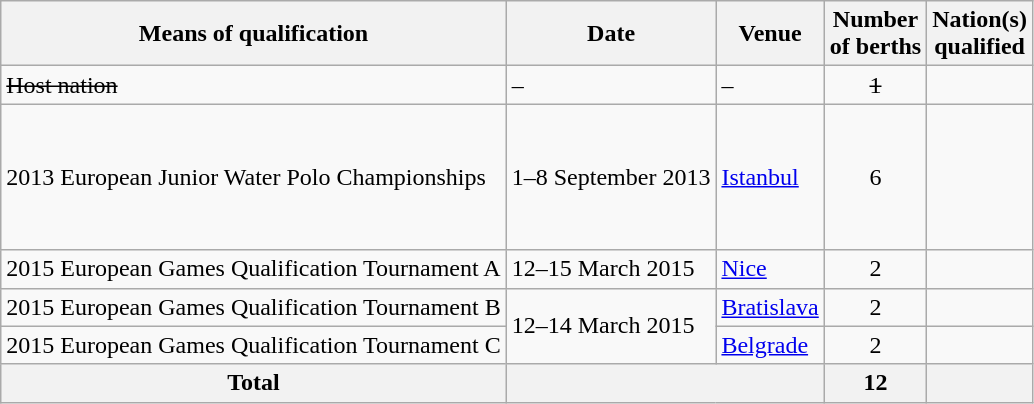<table class="wikitable">
<tr>
<th>Means of qualification</th>
<th>Date</th>
<th>Venue</th>
<th>Number<br>of berths</th>
<th>Nation(s)<br>qualified</th>
</tr>
<tr>
<td><s>Host nation</s></td>
<td>–</td>
<td>–</td>
<td align="center"><s>1</s></td>
<td><s></s></td>
</tr>
<tr>
<td>2013 European Junior Water Polo Championships</td>
<td>1–8 September 2013</td>
<td> <a href='#'>Istanbul</a></td>
<td align="center">6</td>
<td><br><br><br><br><br></td>
</tr>
<tr>
<td>2015 European Games Qualification Tournament A</td>
<td>12–15 March 2015</td>
<td> <a href='#'>Nice</a></td>
<td align="center">2</td>
<td><br></td>
</tr>
<tr>
<td>2015 European Games Qualification Tournament B</td>
<td rowspan=2>12–14 March 2015</td>
<td> <a href='#'>Bratislava</a></td>
<td align="center">2</td>
<td><br></td>
</tr>
<tr>
<td>2015 European Games Qualification Tournament C</td>
<td> <a href='#'>Belgrade</a></td>
<td align="center">2</td>
<td><br></td>
</tr>
<tr>
<th>Total</th>
<th colspan="2"></th>
<th>12</th>
<th></th>
</tr>
</table>
